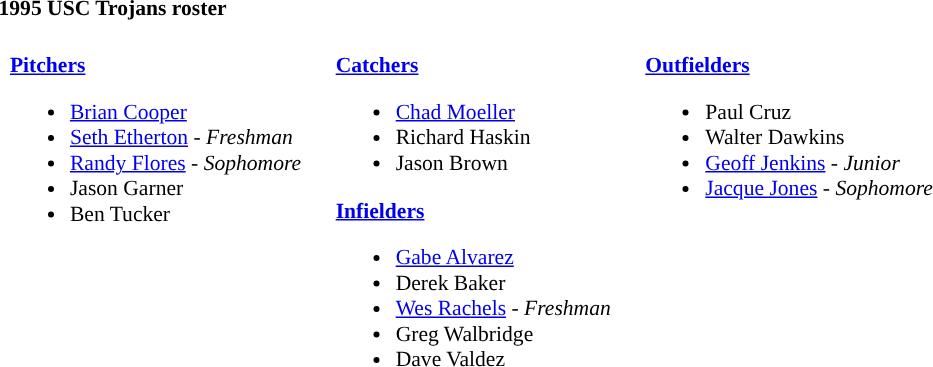<table class="toccolours" style="text-align: left; font-size:90%;">
<tr>
<th colspan="9">1995 USC Trojans roster</th>
</tr>
<tr>
<td width="03"> </td>
<td valign="top"><br><strong><a href='#'>Pitchers</a></strong><ul><li><a href='#'>Brian Cooper</a></li><li><a href='#'>Seth Etherton</a> - <em>Freshman</em></li><li><a href='#'>Randy Flores</a> - <em>Sophomore</em></li><li>Jason Garner</li><li>Ben Tucker</li></ul></td>
<td width="15"> </td>
<td valign="top"><br><strong><a href='#'>Catchers</a></strong><ul><li><a href='#'>Chad Moeller</a></li><li>Richard Haskin</li><li>Jason Brown</li></ul><strong><a href='#'>Infielders</a></strong><ul><li><a href='#'>Gabe Alvarez</a></li><li>Derek Baker</li><li><a href='#'>Wes Rachels</a> - <em>Freshman</em></li><li>Greg Walbridge</li><li>Dave Valdez</li></ul></td>
<td width="15"> </td>
<td valign="top"><br><strong><a href='#'>Outfielders</a></strong><ul><li>Paul Cruz</li><li>Walter Dawkins</li><li><a href='#'>Geoff Jenkins</a> - <em>Junior</em></li><li><a href='#'>Jacque Jones</a> - <em>Sophomore</em></li></ul></td>
</tr>
</table>
